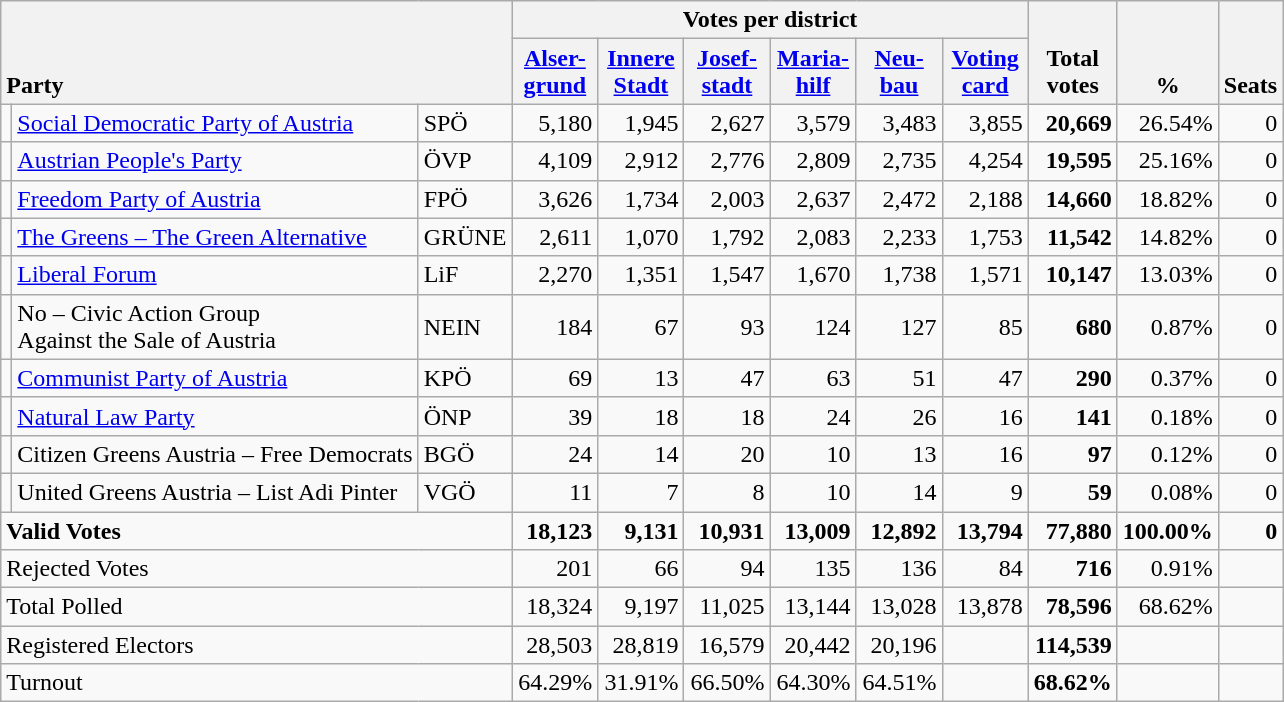<table class="wikitable" border="1" style="text-align:right;">
<tr>
<th style="text-align:left;" valign=bottom rowspan=2 colspan=3>Party</th>
<th colspan=6>Votes per district</th>
<th align=center valign=bottom rowspan=2 width="50">Total<br>votes</th>
<th align=center valign=bottom rowspan=2 width="50">%</th>
<th align=center valign=bottom rowspan=2>Seats</th>
</tr>
<tr>
<th align=center valign=bottom width="50"><a href='#'>Alser-<br>grund</a></th>
<th align=center valign=bottom width="50"><a href='#'>Innere<br>Stadt</a></th>
<th align=center valign=bottom width="50"><a href='#'>Josef-<br>stadt</a></th>
<th align=center valign=bottom width="50"><a href='#'>Maria-<br>hilf</a></th>
<th align=center valign=bottom width="50"><a href='#'>Neu-<br>bau</a></th>
<th align=center valign=bottom width="50"><a href='#'>Voting<br>card</a></th>
</tr>
<tr>
<td></td>
<td align=left><a href='#'>Social Democratic Party of Austria</a></td>
<td align=left>SPÖ</td>
<td>5,180</td>
<td>1,945</td>
<td>2,627</td>
<td>3,579</td>
<td>3,483</td>
<td>3,855</td>
<td><strong>20,669</strong></td>
<td>26.54%</td>
<td>0</td>
</tr>
<tr>
<td></td>
<td align=left><a href='#'>Austrian People's Party</a></td>
<td align=left>ÖVP</td>
<td>4,109</td>
<td>2,912</td>
<td>2,776</td>
<td>2,809</td>
<td>2,735</td>
<td>4,254</td>
<td><strong>19,595</strong></td>
<td>25.16%</td>
<td>0</td>
</tr>
<tr>
<td></td>
<td align=left><a href='#'>Freedom Party of Austria</a></td>
<td align=left>FPÖ</td>
<td>3,626</td>
<td>1,734</td>
<td>2,003</td>
<td>2,637</td>
<td>2,472</td>
<td>2,188</td>
<td><strong>14,660</strong></td>
<td>18.82%</td>
<td>0</td>
</tr>
<tr>
<td></td>
<td align=left style="white-space: nowrap;"><a href='#'>The Greens – The Green Alternative</a></td>
<td align=left>GRÜNE</td>
<td>2,611</td>
<td>1,070</td>
<td>1,792</td>
<td>2,083</td>
<td>2,233</td>
<td>1,753</td>
<td><strong>11,542</strong></td>
<td>14.82%</td>
<td>0</td>
</tr>
<tr>
<td></td>
<td align=left><a href='#'>Liberal Forum</a></td>
<td align=left>LiF</td>
<td>2,270</td>
<td>1,351</td>
<td>1,547</td>
<td>1,670</td>
<td>1,738</td>
<td>1,571</td>
<td><strong>10,147</strong></td>
<td>13.03%</td>
<td>0</td>
</tr>
<tr>
<td></td>
<td align=left>No – Civic Action Group<br>Against the Sale of Austria</td>
<td align=left>NEIN</td>
<td>184</td>
<td>67</td>
<td>93</td>
<td>124</td>
<td>127</td>
<td>85</td>
<td><strong>680</strong></td>
<td>0.87%</td>
<td>0</td>
</tr>
<tr>
<td></td>
<td align=left><a href='#'>Communist Party of Austria</a></td>
<td align=left>KPÖ</td>
<td>69</td>
<td>13</td>
<td>47</td>
<td>63</td>
<td>51</td>
<td>47</td>
<td><strong>290</strong></td>
<td>0.37%</td>
<td>0</td>
</tr>
<tr>
<td></td>
<td align=left><a href='#'>Natural Law Party</a></td>
<td align=left>ÖNP</td>
<td>39</td>
<td>18</td>
<td>18</td>
<td>24</td>
<td>26</td>
<td>16</td>
<td><strong>141</strong></td>
<td>0.18%</td>
<td>0</td>
</tr>
<tr>
<td></td>
<td align=left>Citizen Greens Austria – Free Democrats</td>
<td align=left>BGÖ</td>
<td>24</td>
<td>14</td>
<td>20</td>
<td>10</td>
<td>13</td>
<td>16</td>
<td><strong>97</strong></td>
<td>0.12%</td>
<td>0</td>
</tr>
<tr>
<td></td>
<td align=left>United Greens Austria – List Adi Pinter</td>
<td align=left>VGÖ</td>
<td>11</td>
<td>7</td>
<td>8</td>
<td>10</td>
<td>14</td>
<td>9</td>
<td><strong>59</strong></td>
<td>0.08%</td>
<td>0</td>
</tr>
<tr style="font-weight:bold">
<td align=left colspan=3>Valid Votes</td>
<td>18,123</td>
<td>9,131</td>
<td>10,931</td>
<td>13,009</td>
<td>12,892</td>
<td>13,794</td>
<td>77,880</td>
<td>100.00%</td>
<td>0</td>
</tr>
<tr>
<td align=left colspan=3>Rejected Votes</td>
<td>201</td>
<td>66</td>
<td>94</td>
<td>135</td>
<td>136</td>
<td>84</td>
<td><strong>716</strong></td>
<td>0.91%</td>
<td></td>
</tr>
<tr>
<td align=left colspan=3>Total Polled</td>
<td>18,324</td>
<td>9,197</td>
<td>11,025</td>
<td>13,144</td>
<td>13,028</td>
<td>13,878</td>
<td><strong>78,596</strong></td>
<td>68.62%</td>
<td></td>
</tr>
<tr>
<td align=left colspan=3>Registered Electors</td>
<td>28,503</td>
<td>28,819</td>
<td>16,579</td>
<td>20,442</td>
<td>20,196</td>
<td></td>
<td><strong>114,539</strong></td>
<td></td>
<td></td>
</tr>
<tr>
<td align=left colspan=3>Turnout</td>
<td>64.29%</td>
<td>31.91%</td>
<td>66.50%</td>
<td>64.30%</td>
<td>64.51%</td>
<td></td>
<td><strong>68.62%</strong></td>
<td></td>
<td></td>
</tr>
</table>
